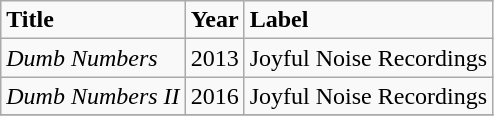<table class="wikitable">
<tr>
<td><strong>Title</strong></td>
<td><strong>Year</strong></td>
<td><strong>Label</strong></td>
</tr>
<tr>
<td><em>Dumb Numbers</em></td>
<td>2013</td>
<td>Joyful Noise Recordings</td>
</tr>
<tr>
<td><em>Dumb Numbers II</em></td>
<td>2016</td>
<td>Joyful Noise Recordings</td>
</tr>
<tr>
</tr>
</table>
